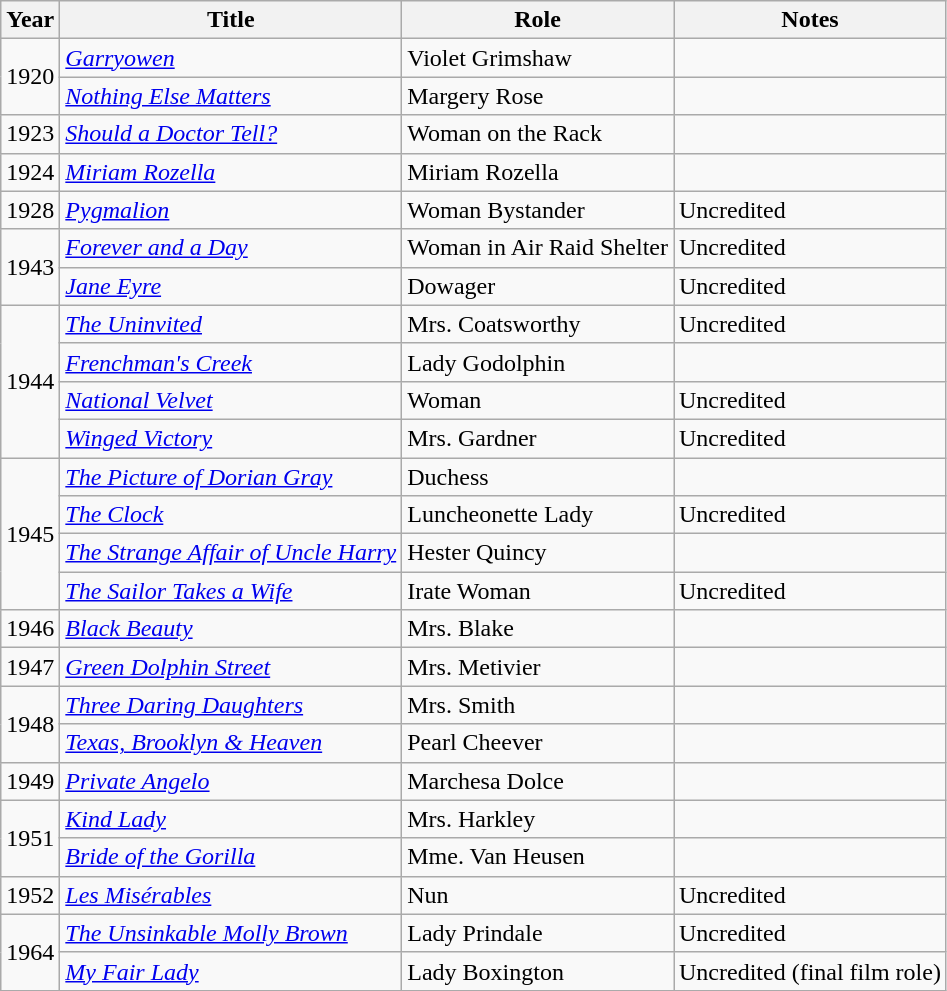<table class="wikitable sortable">
<tr>
<th>Year</th>
<th>Title</th>
<th>Role</th>
<th class="unsortable">Notes</th>
</tr>
<tr>
<td rowspan=2>1920</td>
<td><em><a href='#'>Garryowen</a></em></td>
<td>Violet Grimshaw</td>
<td></td>
</tr>
<tr>
<td><em><a href='#'>Nothing Else Matters</a></em></td>
<td>Margery Rose</td>
<td></td>
</tr>
<tr>
<td>1923</td>
<td><em><a href='#'>Should a Doctor Tell?</a></em></td>
<td>Woman on the Rack</td>
<td></td>
</tr>
<tr>
<td>1924</td>
<td><em><a href='#'>Miriam Rozella</a></em></td>
<td>Miriam Rozella</td>
<td></td>
</tr>
<tr>
<td>1928</td>
<td><em><a href='#'>Pygmalion</a></em></td>
<td>Woman Bystander</td>
<td>Uncredited</td>
</tr>
<tr>
<td rowspan=2>1943</td>
<td><em><a href='#'>Forever and a Day</a></em></td>
<td>Woman in Air Raid Shelter</td>
<td>Uncredited</td>
</tr>
<tr>
<td><em><a href='#'>Jane Eyre</a></em></td>
<td>Dowager</td>
<td>Uncredited</td>
</tr>
<tr>
<td rowspan=4>1944</td>
<td><em><a href='#'>The Uninvited</a></em></td>
<td>Mrs. Coatsworthy</td>
<td>Uncredited</td>
</tr>
<tr>
<td><em><a href='#'>Frenchman's Creek</a></em></td>
<td>Lady Godolphin</td>
<td></td>
</tr>
<tr>
<td><em><a href='#'>National Velvet</a></em></td>
<td>Woman</td>
<td>Uncredited</td>
</tr>
<tr>
<td><em><a href='#'>Winged Victory</a></em></td>
<td>Mrs. Gardner</td>
<td>Uncredited</td>
</tr>
<tr>
<td rowspan=4>1945</td>
<td><em><a href='#'>The Picture of Dorian Gray</a></em></td>
<td>Duchess</td>
</tr>
<tr>
<td><em><a href='#'>The Clock</a></em></td>
<td>Luncheonette Lady</td>
<td>Uncredited</td>
</tr>
<tr>
<td><em><a href='#'>The Strange Affair of Uncle Harry</a></em></td>
<td>Hester Quincy</td>
</tr>
<tr>
<td><em><a href='#'>The Sailor Takes a Wife</a></em></td>
<td>Irate Woman</td>
<td>Uncredited</td>
</tr>
<tr>
<td>1946</td>
<td><em><a href='#'>Black Beauty</a></em></td>
<td>Mrs. Blake</td>
<td></td>
</tr>
<tr>
<td>1947</td>
<td><em><a href='#'>Green Dolphin Street</a></em></td>
<td>Mrs. Metivier</td>
<td></td>
</tr>
<tr>
<td rowspan=2>1948</td>
<td><em><a href='#'>Three Daring Daughters</a></em></td>
<td>Mrs. Smith</td>
<td></td>
</tr>
<tr>
<td><em><a href='#'>Texas, Brooklyn & Heaven</a></em></td>
<td>Pearl Cheever</td>
<td></td>
</tr>
<tr>
<td>1949</td>
<td><em><a href='#'>Private Angelo</a></em></td>
<td>Marchesa Dolce</td>
<td></td>
</tr>
<tr>
<td rowspan=2>1951</td>
<td><em><a href='#'>Kind Lady</a></em></td>
<td>Mrs. Harkley</td>
<td></td>
</tr>
<tr>
<td><em><a href='#'>Bride of the Gorilla</a></em></td>
<td>Mme. Van Heusen</td>
<td></td>
</tr>
<tr>
<td>1952</td>
<td><em><a href='#'>Les Misérables</a></em></td>
<td>Nun</td>
<td>Uncredited</td>
</tr>
<tr>
<td rowspan=2>1964</td>
<td><em><a href='#'>The Unsinkable Molly Brown</a></em></td>
<td>Lady Prindale</td>
<td>Uncredited</td>
</tr>
<tr>
<td><em><a href='#'>My Fair Lady</a></em></td>
<td>Lady Boxington</td>
<td>Uncredited (final film role)</td>
</tr>
</table>
